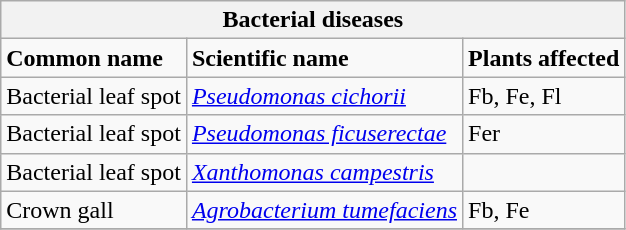<table class="wikitable" style="clear">
<tr>
<th colspan=3><strong>Bacterial diseases</strong><br></th>
</tr>
<tr>
<td><strong>Common name</strong></td>
<td><strong>Scientific name</strong></td>
<td><strong>Plants affected</strong></td>
</tr>
<tr>
<td>Bacterial leaf spot</td>
<td><em><a href='#'>Pseudomonas cichorii</a></em></td>
<td>Fb, Fe, Fl</td>
</tr>
<tr>
<td>Bacterial leaf spot</td>
<td><em><a href='#'>Pseudomonas ficuserectae</a></em></td>
<td>Fer</td>
</tr>
<tr>
<td>Bacterial leaf spot</td>
<td><em><a href='#'>Xanthomonas campestris</a></em></td>
<td></td>
</tr>
<tr>
<td>Crown gall</td>
<td><em><a href='#'>Agrobacterium tumefaciens</a></em></td>
<td>Fb, Fe</td>
</tr>
<tr>
</tr>
</table>
